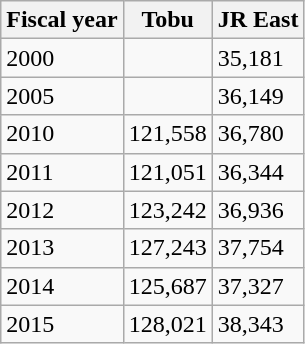<table class="wikitable">
<tr>
<th>Fiscal year</th>
<th> Tobu</th>
<th> JR East</th>
</tr>
<tr>
<td>2000</td>
<td></td>
<td>35,181</td>
</tr>
<tr>
<td>2005</td>
<td></td>
<td>36,149</td>
</tr>
<tr>
<td>2010</td>
<td>121,558</td>
<td>36,780</td>
</tr>
<tr>
<td>2011</td>
<td>121,051</td>
<td>36,344</td>
</tr>
<tr>
<td>2012</td>
<td>123,242</td>
<td>36,936</td>
</tr>
<tr>
<td>2013</td>
<td>127,243</td>
<td>37,754</td>
</tr>
<tr>
<td>2014</td>
<td>125,687</td>
<td>37,327</td>
</tr>
<tr>
<td>2015</td>
<td>128,021</td>
<td>38,343</td>
</tr>
</table>
